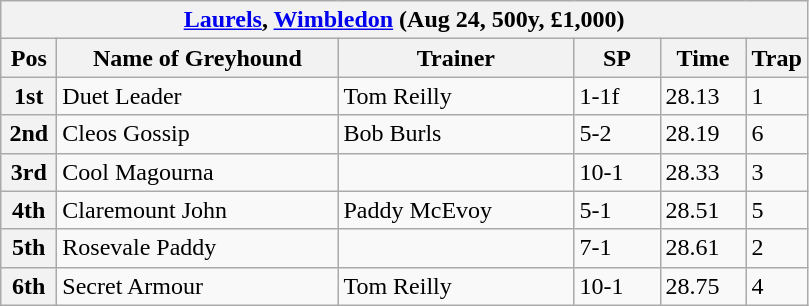<table class="wikitable">
<tr>
<th colspan="6"><a href='#'>Laurels</a>, <a href='#'>Wimbledon</a> (Aug 24, 500y, £1,000)</th>
</tr>
<tr>
<th width=30>Pos</th>
<th width=180>Name of Greyhound</th>
<th width=150>Trainer</th>
<th width=50>SP</th>
<th width=50>Time</th>
<th width=30>Trap</th>
</tr>
<tr>
<th>1st</th>
<td>Duet Leader</td>
<td>Tom Reilly</td>
<td>1-1f</td>
<td>28.13</td>
<td>1</td>
</tr>
<tr>
<th>2nd</th>
<td>Cleos Gossip</td>
<td>Bob Burls</td>
<td>5-2</td>
<td>28.19</td>
<td>6</td>
</tr>
<tr>
<th>3rd</th>
<td>Cool Magourna</td>
<td></td>
<td>10-1</td>
<td>28.33</td>
<td>3</td>
</tr>
<tr>
<th>4th</th>
<td>Claremount John</td>
<td>Paddy McEvoy</td>
<td>5-1</td>
<td>28.51</td>
<td>5</td>
</tr>
<tr>
<th>5th</th>
<td>Rosevale Paddy</td>
<td></td>
<td>7-1</td>
<td>28.61</td>
<td>2</td>
</tr>
<tr>
<th>6th</th>
<td>Secret Armour</td>
<td>Tom Reilly</td>
<td>10-1</td>
<td>28.75</td>
<td>4</td>
</tr>
</table>
